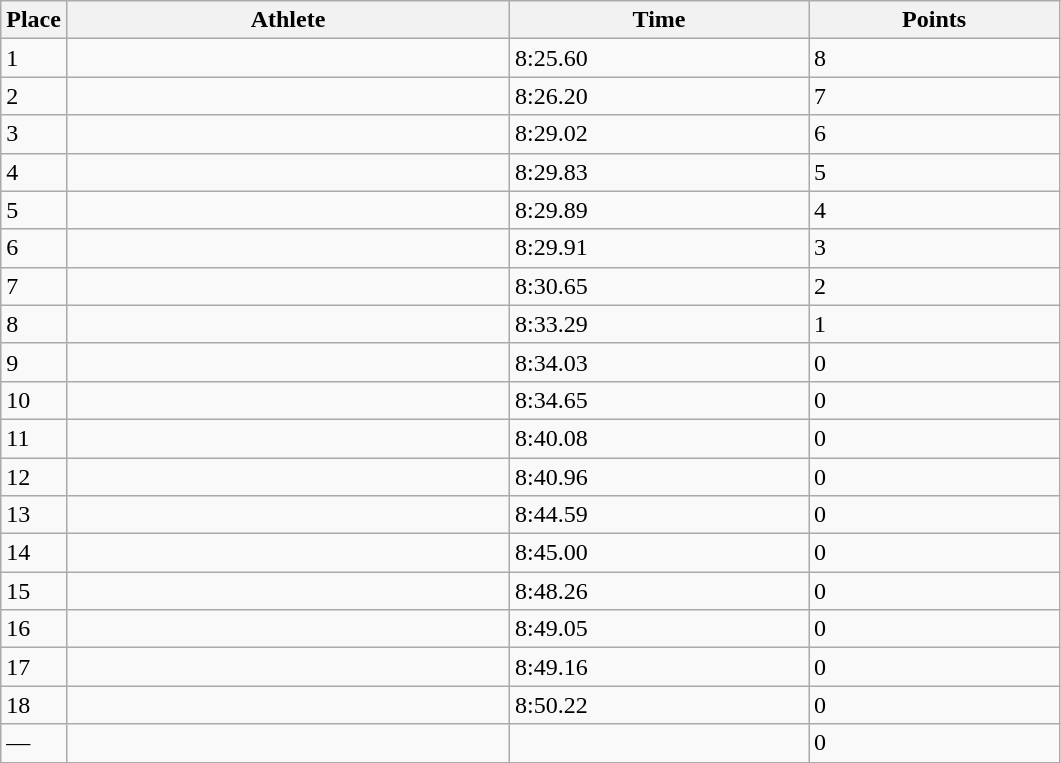<table class=wikitable>
<tr>
<th>Place</th>
<th style="width:18em">Athlete</th>
<th style="width:12em">Time</th>
<th style="width:10em">Points</th>
</tr>
<tr>
<td>1</td>
<td></td>
<td>8:25.60 </td>
<td>8</td>
</tr>
<tr>
<td>2</td>
<td></td>
<td>8:26.20 </td>
<td>7</td>
</tr>
<tr>
<td>3</td>
<td></td>
<td>8:29.02 </td>
<td>6</td>
</tr>
<tr>
<td>4</td>
<td></td>
<td>8:29.83</td>
<td>5</td>
</tr>
<tr>
<td>5</td>
<td></td>
<td>8:29.89</td>
<td>4</td>
</tr>
<tr>
<td>6</td>
<td></td>
<td>8:29.91</td>
<td>3</td>
</tr>
<tr>
<td>7</td>
<td></td>
<td>8:30.65 </td>
<td>2</td>
</tr>
<tr>
<td>8</td>
<td></td>
<td>8:33.29 </td>
<td>1</td>
</tr>
<tr>
<td>9</td>
<td></td>
<td>8:34.03</td>
<td>0</td>
</tr>
<tr>
<td>10</td>
<td></td>
<td>8:34.65</td>
<td>0</td>
</tr>
<tr>
<td>11</td>
<td></td>
<td>8:40.08 </td>
<td>0</td>
</tr>
<tr>
<td>12</td>
<td></td>
<td>8:40.96 </td>
<td>0</td>
</tr>
<tr>
<td>13</td>
<td></td>
<td>8:44.59</td>
<td>0</td>
</tr>
<tr>
<td>14</td>
<td></td>
<td>8:45.00 </td>
<td>0</td>
</tr>
<tr>
<td>15</td>
<td></td>
<td>8:48.26</td>
<td>0</td>
</tr>
<tr>
<td>16</td>
<td></td>
<td>8:49.05 </td>
<td>0</td>
</tr>
<tr>
<td>17</td>
<td></td>
<td>8:49.16 </td>
<td>0</td>
</tr>
<tr>
<td>18</td>
<td></td>
<td>8:50.22</td>
<td>0</td>
</tr>
<tr>
<td>—</td>
<td></td>
<td> </td>
<td>0</td>
</tr>
</table>
